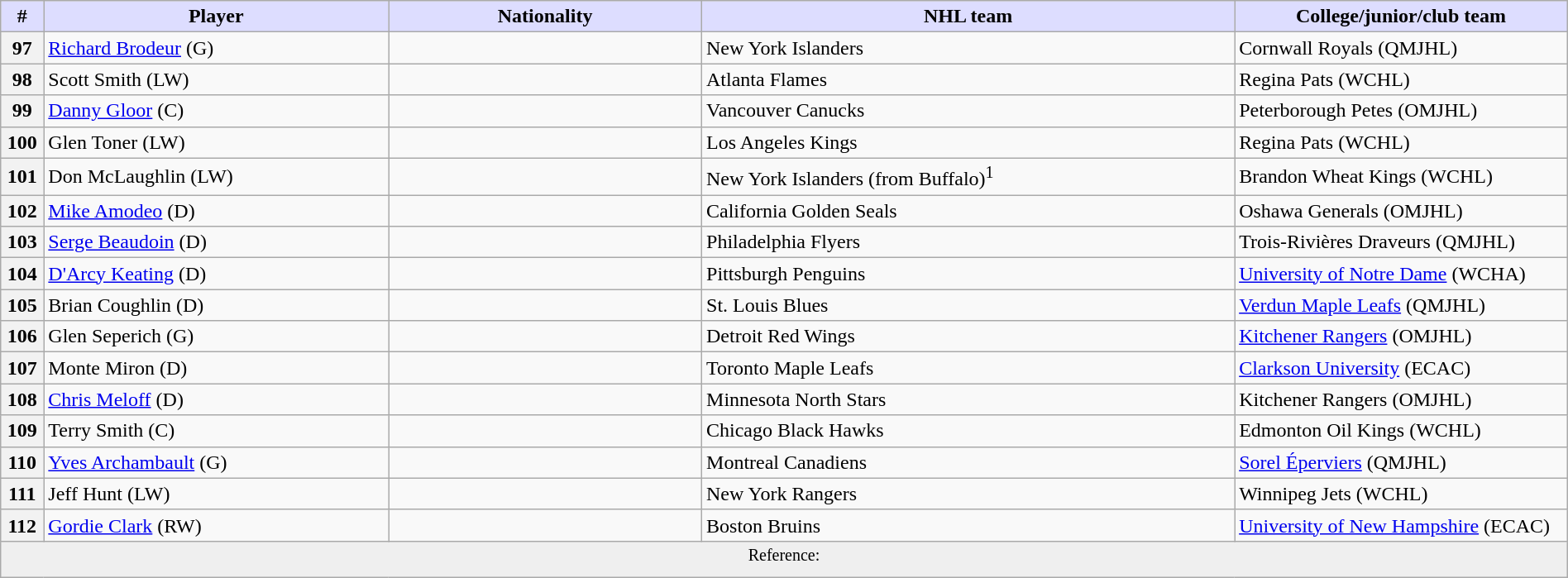<table class="wikitable" style="width: 100%">
<tr>
<th style="background:#ddf; width:2.75%;">#</th>
<th style="background:#ddf; width:22.0%;">Player</th>
<th style="background:#ddf; width:20.0%;">Nationality</th>
<th style="background:#ddf; width:34.0%;">NHL team</th>
<th style="background:#ddf; width:100.0%;">College/junior/club team</th>
</tr>
<tr>
<th>97</th>
<td><a href='#'>Richard Brodeur</a> (G)</td>
<td></td>
<td>New York Islanders</td>
<td>Cornwall Royals (QMJHL)</td>
</tr>
<tr>
<th>98</th>
<td>Scott Smith (LW)</td>
<td></td>
<td>Atlanta Flames</td>
<td>Regina Pats (WCHL)</td>
</tr>
<tr>
<th>99</th>
<td><a href='#'>Danny Gloor</a> (C)</td>
<td></td>
<td>Vancouver Canucks</td>
<td>Peterborough Petes (OMJHL)</td>
</tr>
<tr>
<th>100</th>
<td>Glen Toner (LW)</td>
<td></td>
<td>Los Angeles Kings</td>
<td>Regina Pats (WCHL)</td>
</tr>
<tr>
<th>101</th>
<td>Don McLaughlin (LW)</td>
<td></td>
<td>New York Islanders (from Buffalo)<sup>1</sup></td>
<td>Brandon Wheat Kings (WCHL)</td>
</tr>
<tr>
<th>102</th>
<td><a href='#'>Mike Amodeo</a> (D)</td>
<td></td>
<td>California Golden Seals</td>
<td>Oshawa Generals (OMJHL)</td>
</tr>
<tr>
<th>103</th>
<td><a href='#'>Serge Beaudoin</a> (D)</td>
<td></td>
<td>Philadelphia Flyers</td>
<td>Trois-Rivières Draveurs (QMJHL)</td>
</tr>
<tr>
<th>104</th>
<td><a href='#'>D'Arcy Keating</a> (D)</td>
<td></td>
<td>Pittsburgh Penguins</td>
<td><a href='#'>University of Notre Dame</a> (WCHA)</td>
</tr>
<tr>
<th>105</th>
<td>Brian Coughlin (D)</td>
<td></td>
<td>St. Louis Blues</td>
<td><a href='#'>Verdun Maple Leafs</a> (QMJHL)</td>
</tr>
<tr>
<th>106</th>
<td>Glen Seperich (G)</td>
<td></td>
<td>Detroit Red Wings</td>
<td><a href='#'>Kitchener Rangers</a> (OMJHL)</td>
</tr>
<tr>
<th>107</th>
<td>Monte Miron (D)</td>
<td></td>
<td>Toronto Maple Leafs</td>
<td><a href='#'>Clarkson University</a> (ECAC)</td>
</tr>
<tr>
<th>108</th>
<td><a href='#'>Chris Meloff</a> (D)</td>
<td></td>
<td>Minnesota North Stars</td>
<td>Kitchener Rangers (OMJHL)</td>
</tr>
<tr>
<th>109</th>
<td>Terry Smith (C)</td>
<td></td>
<td>Chicago Black Hawks</td>
<td>Edmonton Oil Kings (WCHL)</td>
</tr>
<tr>
<th>110</th>
<td><a href='#'>Yves Archambault</a> (G)</td>
<td></td>
<td>Montreal Canadiens</td>
<td><a href='#'>Sorel Éperviers</a> (QMJHL)</td>
</tr>
<tr>
<th>111</th>
<td>Jeff Hunt (LW)</td>
<td></td>
<td>New York Rangers</td>
<td>Winnipeg Jets (WCHL)</td>
</tr>
<tr>
<th>112</th>
<td><a href='#'>Gordie Clark</a> (RW)</td>
<td></td>
<td>Boston Bruins</td>
<td><a href='#'>University of New Hampshire</a> (ECAC)</td>
</tr>
<tr>
<td align=center colspan="6" bgcolor="#efefef"><sup>Reference: </sup></td>
</tr>
</table>
